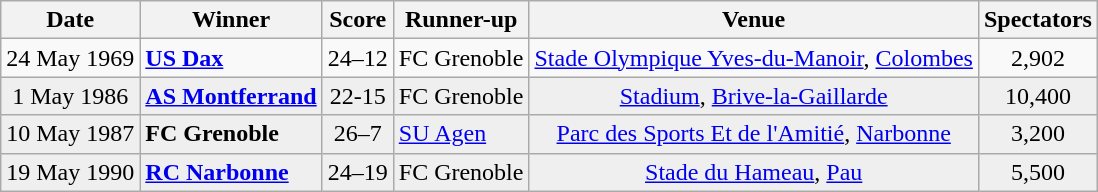<table class="wikitable">
<tr>
<th>Date</th>
<th>Winner</th>
<th>Score</th>
<th>Runner-up</th>
<th>Venue</th>
<th>Spectators</th>
</tr>
<tr>
<td align=center>24 May 1969</td>
<td><strong><a href='#'>US Dax</a></strong></td>
<td align=center>24–12</td>
<td>FC Grenoble</td>
<td align=center><a href='#'>Stade Olympique Yves-du-Manoir</a>, <a href='#'>Colombes</a></td>
<td align=center>2,902</td>
</tr>
<tr bgcolor="#efefef">
<td align=center>1 May 1986</td>
<td><strong><a href='#'>AS Montferrand</a></strong></td>
<td align=center>22-15</td>
<td>FC Grenoble</td>
<td align=center><a href='#'>Stadium</a>, <a href='#'>Brive-la-Gaillarde</a></td>
<td align=center>10,400</td>
</tr>
<tr bgcolor="#efefef">
<td align=center>10 May 1987</td>
<td><strong>FC Grenoble</strong></td>
<td align=center>26–7</td>
<td><a href='#'>SU Agen</a></td>
<td align=center><a href='#'>Parc des Sports Et de l'Amitié</a>, <a href='#'>Narbonne</a></td>
<td align=center>3,200</td>
</tr>
<tr bgcolor="#efefef">
<td align=center>19 May 1990</td>
<td><strong><a href='#'>RC Narbonne</a></strong></td>
<td align=center>24–19</td>
<td>FC Grenoble</td>
<td align=center><a href='#'>Stade du Hameau</a>, <a href='#'>Pau</a></td>
<td align=center>5,500</td>
</tr>
</table>
